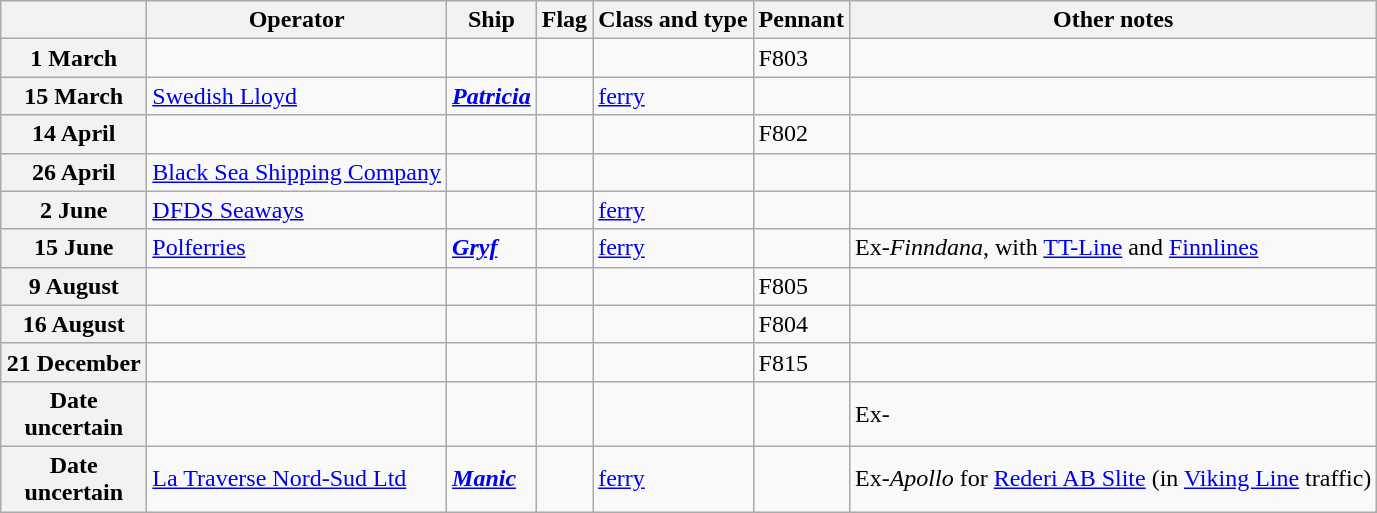<table class="wikitable">
<tr>
<th width="90"></th>
<th>Operator</th>
<th>Ship</th>
<th>Flag</th>
<th>Class and type</th>
<th>Pennant</th>
<th>Other notes</th>
</tr>
<tr ---->
<th>1 March</th>
<td></td>
<td><strong></strong></td>
<td></td>
<td></td>
<td>F803</td>
<td></td>
</tr>
<tr ---->
<th>15 March</th>
<td><a href='#'>Swedish Lloyd</a></td>
<td><strong><a href='#'><em>Patricia</em></a></strong></td>
<td></td>
<td><a href='#'>ferry</a></td>
<td></td>
<td></td>
</tr>
<tr ---->
<th>14 April</th>
<td></td>
<td><strong></strong></td>
<td></td>
<td></td>
<td>F802</td>
<td></td>
</tr>
<tr ---->
<th>26 April</th>
<td><a href='#'>Black Sea Shipping Company</a></td>
<td><strong></strong></td>
<td></td>
<td></td>
<td></td>
<td></td>
</tr>
<tr ---->
<th>2 June</th>
<td><a href='#'>DFDS Seaways</a></td>
<td><strong></strong></td>
<td></td>
<td><a href='#'>ferry</a></td>
<td></td>
<td></td>
</tr>
<tr ---->
<th>15 June</th>
<td><a href='#'>Polferries</a></td>
<td><strong><a href='#'><em>Gryf</em></a></strong></td>
<td></td>
<td><a href='#'>ferry</a></td>
<td></td>
<td>Ex-<em>Finndana</em>, with <a href='#'>TT-Line</a> and <a href='#'>Finnlines</a></td>
</tr>
<tr ---->
<th>9 August</th>
<td></td>
<td><strong></strong></td>
<td></td>
<td></td>
<td>F805</td>
<td></td>
</tr>
<tr ---->
<th>16 August</th>
<td></td>
<td><strong></strong></td>
<td></td>
<td></td>
<td>F804</td>
<td></td>
</tr>
<tr ---->
<th>21 December</th>
<td></td>
<td><strong></strong></td>
<td></td>
<td></td>
<td>F815</td>
<td></td>
</tr>
<tr ---->
<th>Date uncertain</th>
<td></td>
<td><strong></strong></td>
<td></td>
<td></td>
<td></td>
<td>Ex-</td>
</tr>
<tr ---->
<th>Date uncertain</th>
<td><a href='#'>La Traverse Nord-Sud Ltd</a></td>
<td><strong><a href='#'><em>Manic</em></a></strong></td>
<td></td>
<td><a href='#'>ferry</a></td>
<td></td>
<td>Ex-<em>Apollo</em> for <a href='#'>Rederi AB Slite</a> (in <a href='#'>Viking Line</a> traffic)</td>
</tr>
</table>
